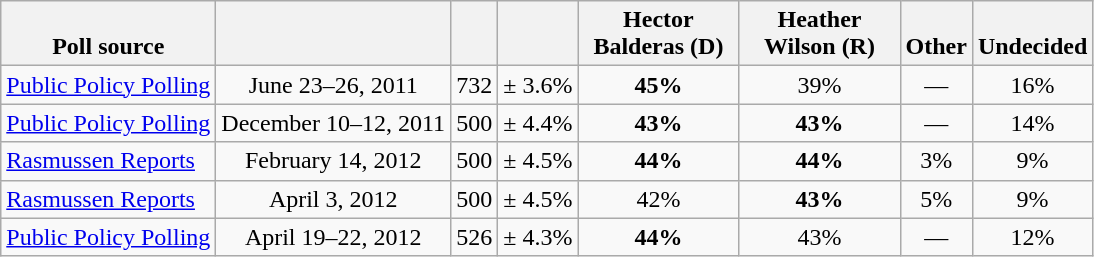<table class="wikitable" style="text-align:center">
<tr valign= bottom>
<th>Poll source</th>
<th></th>
<th></th>
<th></th>
<th style="width:100px;">Hector<br>Balderas (D)</th>
<th style="width:100px;">Heather<br>Wilson (R)</th>
<th>Other</th>
<th>Undecided</th>
</tr>
<tr>
<td align=left><a href='#'>Public Policy Polling</a></td>
<td>June 23–26, 2011</td>
<td>732</td>
<td>± 3.6%</td>
<td><strong>45%</strong></td>
<td>39%</td>
<td>—</td>
<td>16%</td>
</tr>
<tr>
<td align=left><a href='#'>Public Policy Polling</a></td>
<td>December 10–12, 2011</td>
<td>500</td>
<td>± 4.4%</td>
<td><strong>43%</strong></td>
<td><strong>43%</strong></td>
<td>—</td>
<td>14%</td>
</tr>
<tr>
<td align=left><a href='#'>Rasmussen Reports</a></td>
<td>February 14, 2012</td>
<td>500</td>
<td>± 4.5%</td>
<td><strong>44%</strong></td>
<td><strong>44%</strong></td>
<td>3%</td>
<td>9%</td>
</tr>
<tr>
<td align=left><a href='#'>Rasmussen Reports</a></td>
<td>April 3, 2012</td>
<td>500</td>
<td>± 4.5%</td>
<td>42%</td>
<td><strong>43%</strong></td>
<td>5%</td>
<td>9%</td>
</tr>
<tr>
<td align=left><a href='#'>Public Policy Polling</a></td>
<td>April 19–22, 2012</td>
<td>526</td>
<td>± 4.3%</td>
<td><strong>44%</strong></td>
<td>43%</td>
<td>—</td>
<td>12%</td>
</tr>
</table>
